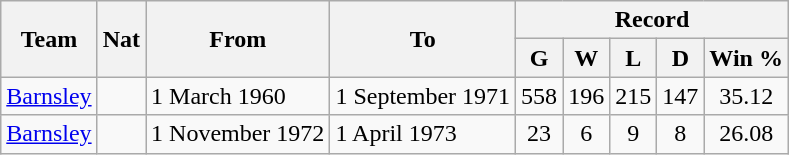<table class="wikitable" style="text-align: center">
<tr>
<th rowspan="2">Team</th>
<th rowspan="2">Nat</th>
<th rowspan="2">From</th>
<th rowspan="2">To</th>
<th colspan="5">Record</th>
</tr>
<tr>
<th>G</th>
<th>W</th>
<th>L</th>
<th>D</th>
<th>Win %</th>
</tr>
<tr>
<td align=left><a href='#'>Barnsley</a></td>
<td></td>
<td align=left>1 March 1960</td>
<td align=left>1 September 1971</td>
<td>558</td>
<td>196</td>
<td>215</td>
<td>147</td>
<td>35.12</td>
</tr>
<tr>
<td align=left><a href='#'>Barnsley</a></td>
<td></td>
<td align=left>1 November 1972</td>
<td align=left>1 April 1973</td>
<td>23</td>
<td>6</td>
<td>9</td>
<td>8</td>
<td>26.08</td>
</tr>
</table>
